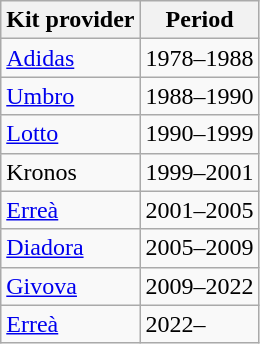<table class="wikitable" style="text-align: left">
<tr>
<th>Kit provider</th>
<th>Period</th>
</tr>
<tr>
<td> <a href='#'>Adidas</a></td>
<td>1978–1988</td>
</tr>
<tr>
<td> <a href='#'>Umbro</a></td>
<td>1988–1990</td>
</tr>
<tr>
<td> <a href='#'>Lotto</a></td>
<td>1990–1999</td>
</tr>
<tr>
<td> Kronos</td>
<td>1999–2001</td>
</tr>
<tr>
<td> <a href='#'>Erreà</a></td>
<td>2001–2005</td>
</tr>
<tr>
<td> <a href='#'>Diadora</a></td>
<td>2005–2009</td>
</tr>
<tr>
<td> <a href='#'>Givova</a></td>
<td>2009–2022</td>
</tr>
<tr>
<td> <a href='#'>Erreà</a></td>
<td>2022–</td>
</tr>
</table>
